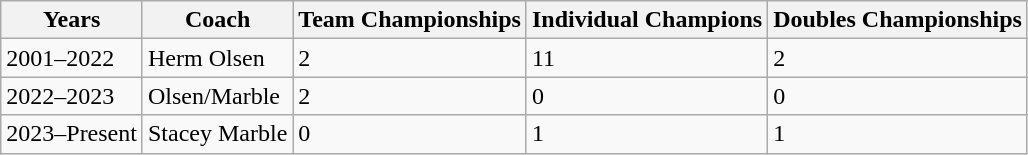<table class="wikitable">
<tr>
<th>Years</th>
<th>Coach</th>
<th>Team Championships</th>
<th>Individual Champions</th>
<th>Doubles Championships</th>
</tr>
<tr>
<td>2001–2022</td>
<td>Herm Olsen</td>
<td>2</td>
<td>11</td>
<td>2</td>
</tr>
<tr>
<td>2022–2023</td>
<td>Olsen/Marble</td>
<td>2</td>
<td>0</td>
<td>0</td>
</tr>
<tr>
<td>2023–Present</td>
<td>Stacey Marble</td>
<td>0</td>
<td>1</td>
<td>1</td>
</tr>
</table>
